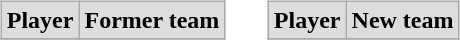<table cellspacing="10">
<tr>
<td valign="top"><br><table class="wikitable">
<tr align="center"  bgcolor="#dddddd">
<td><strong>Player</strong></td>
<td><strong>Former team</strong></td>
</tr>
<tr>
</tr>
</table>
</td>
<td valign="top"><br><table class="wikitable">
<tr align="center"  bgcolor="#dddddd">
<td><strong>Player</strong></td>
<td><strong>New team</strong></td>
</tr>
<tr>
</tr>
</table>
</td>
</tr>
</table>
